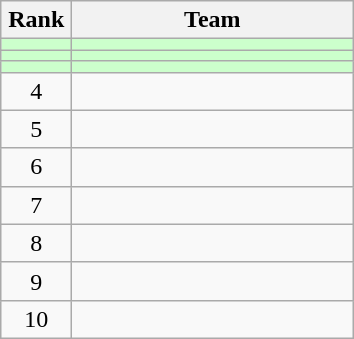<table class="wikitable" style="text-align: center;">
<tr>
<th width=40>Rank</th>
<th width=180>Team</th>
</tr>
<tr bgcolor=#CCFFCC>
<td></td>
<td style="text-align:left;"></td>
</tr>
<tr bgcolor=#CCFFCC>
<td></td>
<td style="text-align:left;"></td>
</tr>
<tr bgcolor=#CCFFCC>
<td></td>
<td style="text-align:left;"></td>
</tr>
<tr align=center>
<td>4</td>
<td style="text-align:left;"></td>
</tr>
<tr align=center>
<td>5</td>
<td style="text-align:left;"></td>
</tr>
<tr align=center>
<td>6</td>
<td style="text-align:left;"></td>
</tr>
<tr align=center>
<td>7</td>
<td style="text-align:left;"></td>
</tr>
<tr align=center>
<td>8</td>
<td style="text-align:left;"></td>
</tr>
<tr align=center>
<td>9</td>
<td style="text-align:left;"></td>
</tr>
<tr align=center>
<td>10</td>
<td style="text-align:left;"></td>
</tr>
</table>
